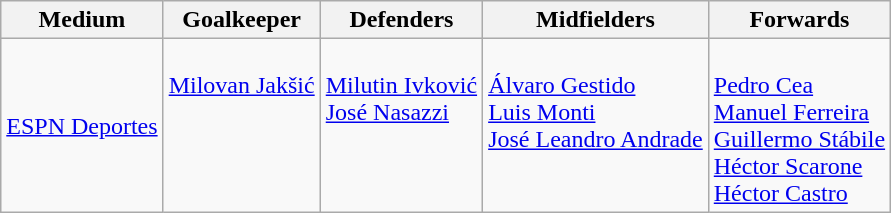<table class="wikitable">
<tr>
<th>Medium</th>
<th>Goalkeeper</th>
<th>Defenders</th>
<th>Midfielders</th>
<th>Forwards</th>
</tr>
<tr>
<td><a href='#'>ESPN Deportes</a></td>
<td valign="top"><br> <a href='#'>Milovan Jakšić</a></td>
<td valign="top"><br> <a href='#'>Milutin Ivković</a><br> <a href='#'>José Nasazzi</a></td>
<td valign="top"><br> <a href='#'>Álvaro Gestido</a><br> <a href='#'>Luis Monti</a><br> <a href='#'>José Leandro Andrade</a></td>
<td valign="top"><br> <a href='#'>Pedro Cea</a><br> <a href='#'>Manuel Ferreira</a><br> <a href='#'>Guillermo Stábile</a><br> <a href='#'>Héctor Scarone</a><br> <a href='#'>Héctor Castro</a></td>
</tr>
</table>
